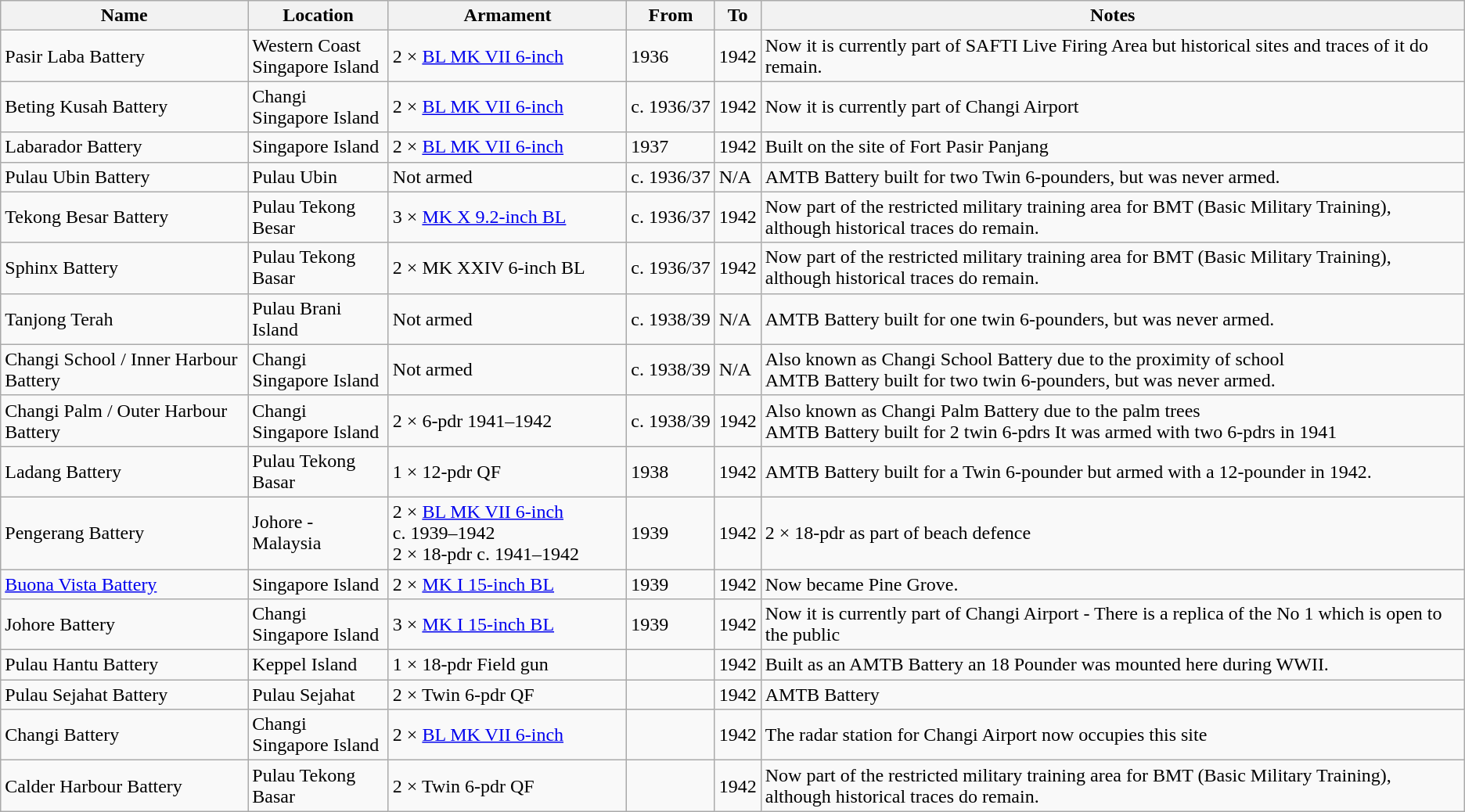<table class="wikitable">
<tr>
<th>Name</th>
<th>Location</th>
<th>Armament</th>
<th>From</th>
<th>To</th>
<th>Notes</th>
</tr>
<tr>
<td>Pasir Laba Battery</td>
<td>Western Coast<br>Singapore Island<br></td>
<td>2 × <a href='#'>BL MK VII 6-inch</a></td>
<td>1936</td>
<td>1942</td>
<td>Now it is currently part of SAFTI Live Firing Area but historical sites and traces of it do remain.</td>
</tr>
<tr>
<td>Beting Kusah Battery</td>
<td>Changi<br>Singapore Island<br></td>
<td>2 × <a href='#'>BL MK VII 6-inch</a></td>
<td>c. 1936/37</td>
<td>1942</td>
<td>Now it is currently part of Changi Airport</td>
</tr>
<tr>
<td>Labarador Battery</td>
<td>Singapore Island<br></td>
<td>2 × <a href='#'>BL MK VII 6-inch</a></td>
<td>1937</td>
<td>1942</td>
<td>Built on the site of Fort Pasir Panjang</td>
</tr>
<tr>
<td>Pulau Ubin Battery</td>
<td>Pulau Ubin<br></td>
<td>Not armed</td>
<td>c. 1936/37</td>
<td>N/A</td>
<td>AMTB Battery built for two Twin 6-pounders, but was never armed.</td>
</tr>
<tr>
<td>Tekong Besar Battery</td>
<td>Pulau Tekong Besar<br></td>
<td>3 × <a href='#'>MK X 9.2-inch BL</a></td>
<td>c. 1936/37</td>
<td>1942</td>
<td>Now part of the restricted military training area for BMT (Basic Military Training), although historical traces do remain.</td>
</tr>
<tr>
<td>Sphinx Battery</td>
<td>Pulau Tekong Basar<br></td>
<td>2 × MK XXIV 6-inch BL</td>
<td>c. 1936/37</td>
<td>1942</td>
<td>Now part of the restricted military training area for BMT (Basic Military Training), although historical traces do remain.</td>
</tr>
<tr>
<td>Tanjong Terah</td>
<td>Pulau Brani Island<br></td>
<td>Not armed</td>
<td>c. 1938/39</td>
<td>N/A</td>
<td>AMTB Battery built for one twin 6-pounders, but was never armed.</td>
</tr>
<tr>
<td>Changi School / Inner Harbour Battery</td>
<td>Changi<br>Singapore Island<br></td>
<td>Not armed</td>
<td>c. 1938/39</td>
<td>N/A</td>
<td>Also known as Changi School Battery due to the proximity of school<br>AMTB Battery built for two twin 6-pounders, but was never armed.</td>
</tr>
<tr>
<td>Changi Palm / Outer Harbour Battery</td>
<td>Changi<br>Singapore Island<br></td>
<td>2 × 6-pdr 1941–1942</td>
<td>c. 1938/39</td>
<td>1942</td>
<td>Also known as Changi Palm Battery due to the palm trees<br>AMTB Battery built for 2 twin 6-pdrs It was armed with two 6-pdrs in 1941</td>
</tr>
<tr>
<td>Ladang Battery</td>
<td>Pulau Tekong Basar<br></td>
<td>1 × 12-pdr QF</td>
<td>1938</td>
<td>1942</td>
<td>AMTB Battery built for a Twin 6-pounder but armed with a 12-pounder in 1942.</td>
</tr>
<tr>
<td>Pengerang Battery</td>
<td>Johore - Malaysia<br></td>
<td>2 × <a href='#'>BL MK VII 6-inch</a> c. 1939–1942<br>2 × 18-pdr c. 1941–1942</td>
<td>1939</td>
<td>1942</td>
<td>2 × 18-pdr as part of beach defence</td>
</tr>
<tr>
<td><a href='#'>Buona Vista Battery</a></td>
<td>Singapore Island<br></td>
<td>2 × <a href='#'>MK I 15-inch BL</a></td>
<td>1939</td>
<td>1942</td>
<td>Now became Pine Grove.</td>
</tr>
<tr>
<td>Johore Battery</td>
<td>Changi<br>Singapore Island<br></td>
<td>3 × <a href='#'>MK I 15-inch BL</a></td>
<td>1939</td>
<td>1942</td>
<td>Now it is currently part of Changi Airport - There is a replica of the No 1 which is open to the public</td>
</tr>
<tr>
<td>Pulau Hantu Battery</td>
<td>Keppel Island<br></td>
<td>1 × 18-pdr Field gun</td>
<td></td>
<td>1942</td>
<td>Built as an AMTB Battery an 18 Pounder was mounted here during WWII.</td>
</tr>
<tr>
<td>Pulau Sejahat Battery</td>
<td>Pulau Sejahat<br></td>
<td>2 × Twin 6-pdr QF</td>
<td></td>
<td>1942</td>
<td>AMTB Battery</td>
</tr>
<tr>
<td>Changi Battery</td>
<td>Changi<br>Singapore Island<br></td>
<td>2 × <a href='#'>BL MK VII 6-inch</a></td>
<td></td>
<td>1942</td>
<td>The radar station for Changi Airport now occupies this site</td>
</tr>
<tr>
<td>Calder Harbour Battery</td>
<td>Pulau Tekong Basar<br></td>
<td>2 × Twin 6-pdr QF</td>
<td></td>
<td>1942</td>
<td>Now part of the restricted military training area for BMT (Basic Military Training), although historical traces do remain.</td>
</tr>
</table>
